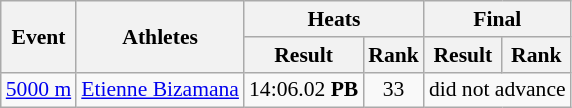<table class="wikitable" border="1" style="font-size:90%">
<tr>
<th rowspan="2">Event</th>
<th rowspan="2">Athletes</th>
<th colspan="2">Heats</th>
<th colspan="2">Final</th>
</tr>
<tr>
<th>Result</th>
<th>Rank</th>
<th>Result</th>
<th>Rank</th>
</tr>
<tr>
<td><a href='#'>5000 m</a></td>
<td><a href='#'>Etienne Bizamana</a></td>
<td align=center>14:06.02 <strong>PB</strong></td>
<td align=center>33</td>
<td align=center colspan=2>did not advance</td>
</tr>
</table>
